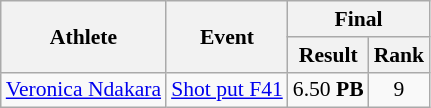<table class=wikitable style="font-size:90%">
<tr>
<th rowspan="2">Athlete</th>
<th rowspan="2">Event</th>
<th colspan="2">Final</th>
</tr>
<tr>
<th>Result</th>
<th>Rank</th>
</tr>
<tr align=center>
<td align=left><a href='#'>Veronica Ndakara</a></td>
<td align=left><a href='#'>Shot put F41</a></td>
<td>6.50 <strong>PB</strong></td>
<td>9</td>
</tr>
</table>
